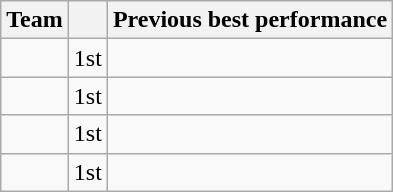<table class="wikitable sortable">
<tr>
<th>Team</th>
<th data-sort-type="number"></th>
<th>Previous best performance</th>
</tr>
<tr>
<td></td>
<td style="text-align:center">1st</td>
<td></td>
</tr>
<tr>
<td></td>
<td style="text-align:center">1st</td>
<td></td>
</tr>
<tr>
<td></td>
<td style="text-align:center">1st</td>
<td></td>
</tr>
<tr>
<td></td>
<td style="text-align:center">1st</td>
<td></td>
</tr>
</table>
